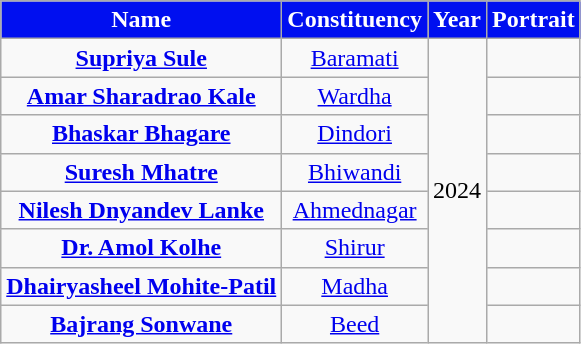<table class="wikitable sortable" style="text-align:center;">
<tr>
<th rowspan=2 style="background-color:#000ff0;color:white">Name</th>
<th rowspan=2 style="background-color:#000ff0;color:white">Constituency</th>
<th rowspan=2 style="background-color:#000ff0;color:white">Year</th>
<th rowspan=2 style="background-color:#000ff0;color:white">Portrait</th>
</tr>
<tr>
</tr>
<tr>
<td><strong><a href='#'>Supriya Sule</a></strong></td>
<td><a href='#'>Baramati</a></td>
<td rowspan="8">2024</td>
<td></td>
</tr>
<tr>
<td><strong><a href='#'>Amar Sharadrao Kale</a></strong></td>
<td><a href='#'>Wardha</a></td>
<td></td>
</tr>
<tr>
<td><strong><a href='#'>Bhaskar Bhagare</a></strong></td>
<td><a href='#'>Dindori</a></td>
<td></td>
</tr>
<tr>
<td><strong><a href='#'>Suresh Mhatre</a></strong></td>
<td><a href='#'>Bhiwandi</a></td>
<td></td>
</tr>
<tr>
<td><strong><a href='#'>Nilesh Dnyandev Lanke</a></strong></td>
<td><a href='#'>Ahmednagar</a></td>
<td></td>
</tr>
<tr>
<td><a href='#'><strong>Dr. Amol Kolhe</strong></a></td>
<td><a href='#'>Shirur</a></td>
<td></td>
</tr>
<tr>
<td><a href='#'><strong>Dhairyasheel Mohite-Patil</strong></a></td>
<td><a href='#'>Madha</a></td>
<td></td>
</tr>
<tr>
<td><strong><a href='#'>Bajrang Sonwane</a></strong></td>
<td><a href='#'>Beed</a></td>
<td></td>
</tr>
</table>
